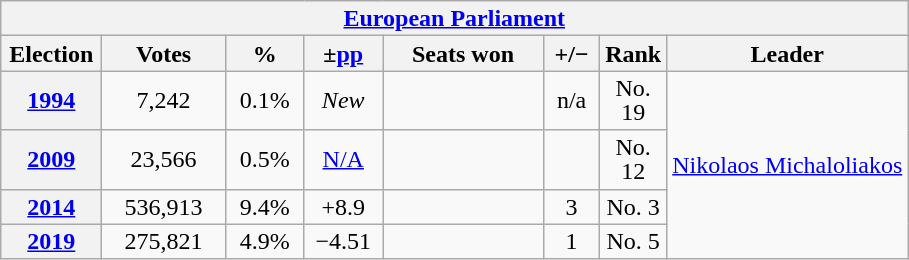<table class="wikitable" style="text-align:center; line-height:16px;">
<tr>
<th colspan="8"><a href='#'>European Parliament</a></th>
</tr>
<tr>
<th style="width:60px;">Election</th>
<th style="width:75px;">Votes</th>
<th style="width:45px;">%</th>
<th style="width:45px;">±<a href='#'>pp</a></th>
<th style="width:100px;">Seats won</th>
<th style="width:30px;">+/−</th>
<th style="width:30px;">Rank</th>
<th>Leader</th>
</tr>
<tr>
<th><a href='#'>1994</a></th>
<td>7,242</td>
<td>0.1%</td>
<td><em>New</em></td>
<td></td>
<td>n/a</td>
<td>No. 19</td>
<td rowspan=4><a href='#'>Nikolaos Michaloliakos</a></td>
</tr>
<tr>
<th><a href='#'>2009</a></th>
<td>23,566</td>
<td>0.5%</td>
<td><a href='#'>N/A</a></td>
<td></td>
<td></td>
<td>No. 12</td>
</tr>
<tr>
<th><a href='#'>2014</a></th>
<td>536,913</td>
<td>9.4%</td>
<td>+8.9</td>
<td></td>
<td>3</td>
<td>No. 3</td>
</tr>
<tr>
<th><a href='#'>2019</a></th>
<td>275,821</td>
<td>4.9%</td>
<td>−4.51</td>
<td></td>
<td>1</td>
<td>No. 5</td>
</tr>
</table>
